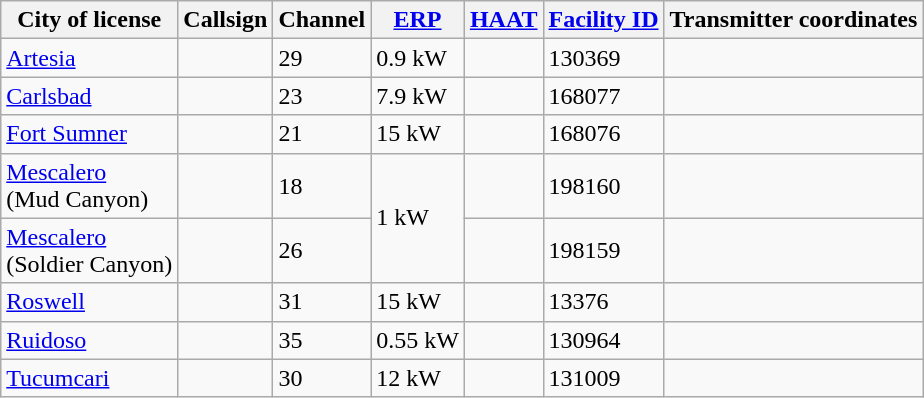<table class="sortable wikitable">
<tr>
<th>City of license</th>
<th>Callsign</th>
<th>Channel</th>
<th><a href='#'>ERP</a></th>
<th><a href='#'>HAAT</a></th>
<th><a href='#'>Facility ID</a></th>
<th>Transmitter coordinates</th>
</tr>
<tr>
<td><a href='#'>Artesia</a></td>
<td><strong></strong></td>
<td>29</td>
<td>0.9 kW</td>
<td></td>
<td>130369</td>
<td></td>
</tr>
<tr>
<td><a href='#'>Carlsbad</a></td>
<td><strong></strong></td>
<td>23</td>
<td>7.9 kW</td>
<td></td>
<td>168077</td>
<td></td>
</tr>
<tr>
<td><a href='#'>Fort Sumner</a></td>
<td><strong></strong></td>
<td>21</td>
<td>15 kW</td>
<td></td>
<td>168076</td>
<td></td>
</tr>
<tr>
<td><a href='#'>Mescalero</a><br>(Mud Canyon)</td>
<td><strong></strong></td>
<td>18</td>
<td rowspan=2>1 kW</td>
<td></td>
<td>198160</td>
<td></td>
</tr>
<tr>
<td><a href='#'>Mescalero</a><br>(Soldier Canyon)</td>
<td><strong></strong></td>
<td>26</td>
<td></td>
<td>198159</td>
<td></td>
</tr>
<tr>
<td><a href='#'>Roswell</a></td>
<td><strong></strong></td>
<td>31</td>
<td>15 kW</td>
<td></td>
<td>13376</td>
<td></td>
</tr>
<tr>
<td><a href='#'>Ruidoso</a></td>
<td><strong></strong></td>
<td>35</td>
<td>0.55 kW</td>
<td></td>
<td>130964</td>
<td></td>
</tr>
<tr>
<td><a href='#'>Tucumcari</a></td>
<td><strong></strong></td>
<td>30</td>
<td>12 kW</td>
<td></td>
<td>131009</td>
<td></td>
</tr>
</table>
